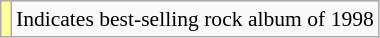<table class="wikitable" style="font-size:90%;">
<tr>
<td style="background-color:#FFFF99"></td>
<td>Indicates best-selling rock album of 1998</td>
</tr>
</table>
